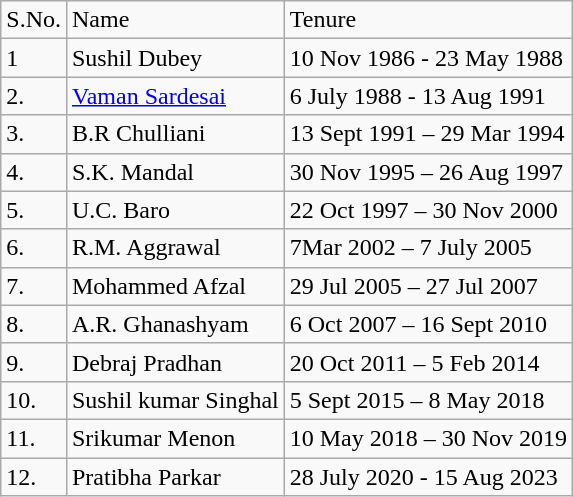<table class="wikitable">
<tr>
<td>S.No.</td>
<td>Name</td>
<td>Tenure</td>
</tr>
<tr>
<td>1</td>
<td>Sushil Dubey</td>
<td>10 Nov 1986 - 23 May 1988</td>
</tr>
<tr>
<td>2.</td>
<td><a href='#'>Vaman Sardesai</a></td>
<td>6 July 1988 - 13 Aug 1991</td>
</tr>
<tr>
<td>3.</td>
<td>B.R Chulliani</td>
<td>13 Sept 1991 – 29 Mar 1994</td>
</tr>
<tr>
<td>4.</td>
<td>S.K. Mandal</td>
<td>30 Nov 1995 – 26 Aug 1997</td>
</tr>
<tr>
<td>5.</td>
<td>U.C. Baro</td>
<td>22 Oct 1997 – 30 Nov 2000</td>
</tr>
<tr>
<td>6.</td>
<td>R.M. Aggrawal</td>
<td>7Mar 2002 – 7 July 2005</td>
</tr>
<tr>
<td>7.</td>
<td>Mohammed Afzal</td>
<td>29 Jul 2005 – 27 Jul 2007</td>
</tr>
<tr>
<td>8.</td>
<td>A.R. Ghanashyam</td>
<td>6 Oct 2007 – 16 Sept 2010</td>
</tr>
<tr>
<td>9.</td>
<td>Debraj Pradhan</td>
<td>20 Oct 2011 – 5 Feb 2014</td>
</tr>
<tr>
<td>10.</td>
<td>Sushil kumar Singhal</td>
<td>5 Sept 2015 – 8 May 2018</td>
</tr>
<tr>
<td>11.</td>
<td>Srikumar Menon</td>
<td>10 May 2018 – 30 Nov 2019</td>
</tr>
<tr>
<td>12.</td>
<td>Pratibha Parkar</td>
<td>28 July 2020 - 15 Aug 2023</td>
</tr>
</table>
